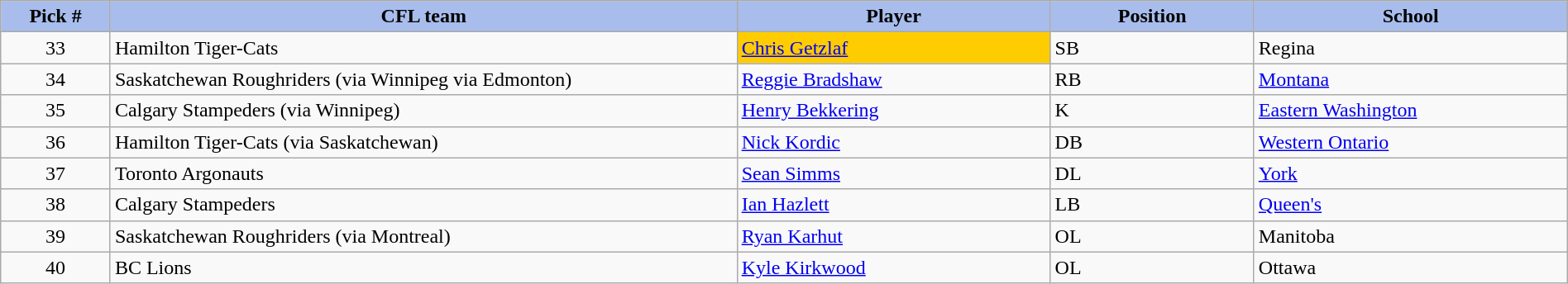<table class="wikitable" style="width: 100%">
<tr>
<th style="background:#A8BDEC;" width=7%>Pick #</th>
<th width=40% style="background:#A8BDEC;">CFL team</th>
<th width=20% style="background:#A8BDEC;">Player</th>
<th width=13% style="background:#A8BDEC;">Position</th>
<th width=20% style="background:#A8BDEC;">School</th>
</tr>
<tr>
<td align=center>33</td>
<td>Hamilton Tiger-Cats</td>
<td bgcolor="#FFCC00"><a href='#'>Chris Getzlaf</a></td>
<td>SB</td>
<td>Regina</td>
</tr>
<tr>
<td align=center>34</td>
<td>Saskatchewan Roughriders (via Winnipeg via Edmonton)</td>
<td><a href='#'>Reggie Bradshaw</a></td>
<td>RB</td>
<td><a href='#'>Montana</a></td>
</tr>
<tr>
<td align=center>35</td>
<td>Calgary Stampeders (via Winnipeg)</td>
<td><a href='#'>Henry Bekkering</a></td>
<td>K</td>
<td><a href='#'>Eastern Washington</a></td>
</tr>
<tr>
<td align=center>36</td>
<td>Hamilton Tiger-Cats (via Saskatchewan)</td>
<td><a href='#'>Nick Kordic</a></td>
<td>DB</td>
<td><a href='#'>Western Ontario</a></td>
</tr>
<tr>
<td align=center>37</td>
<td>Toronto Argonauts</td>
<td><a href='#'>Sean Simms</a></td>
<td>DL</td>
<td><a href='#'>York</a></td>
</tr>
<tr>
<td align=center>38</td>
<td>Calgary Stampeders</td>
<td><a href='#'>Ian Hazlett</a></td>
<td>LB</td>
<td><a href='#'>Queen's</a></td>
</tr>
<tr>
<td align=center>39</td>
<td>Saskatchewan Roughriders (via Montreal)</td>
<td><a href='#'>Ryan Karhut</a></td>
<td>OL</td>
<td>Manitoba</td>
</tr>
<tr>
<td align=center>40</td>
<td>BC Lions</td>
<td><a href='#'>Kyle Kirkwood</a></td>
<td>OL</td>
<td>Ottawa</td>
</tr>
</table>
